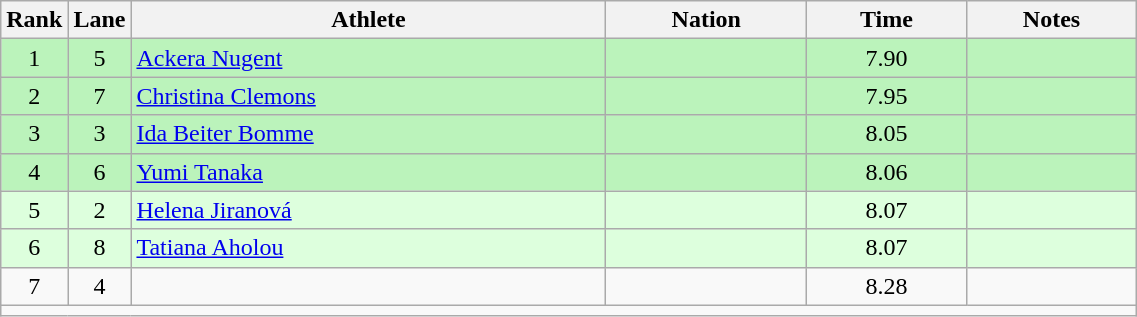<table class="wikitable sortable" style="text-align:center;width: 60%;">
<tr>
<th scope="col" style="width: 10px;">Rank</th>
<th scope="col" style="width: 10px;">Lane</th>
<th scope="col">Athlete</th>
<th scope="col">Nation</th>
<th scope="col">Time</th>
<th scope="col">Notes</th>
</tr>
<tr bgcolor=bbf3bb>
<td>1</td>
<td>5</td>
<td align=left><a href='#'>Ackera Nugent</a></td>
<td align=left></td>
<td>7.90</td>
<td></td>
</tr>
<tr bgcolor=bbf3bb>
<td>2</td>
<td>7</td>
<td align=left><a href='#'>Christina Clemons</a></td>
<td align=left></td>
<td>7.95</td>
<td></td>
</tr>
<tr bgcolor=bbf3bb>
<td>3</td>
<td>3</td>
<td align=left><a href='#'>Ida Beiter Bomme</a></td>
<td align=left></td>
<td>8.05</td>
<td></td>
</tr>
<tr bgcolor=bbf3bb>
<td>4</td>
<td>6</td>
<td align=left><a href='#'>Yumi Tanaka</a></td>
<td align=left></td>
<td>8.06</td>
<td></td>
</tr>
<tr bgcolor=ddffdd>
<td>5</td>
<td>2</td>
<td align=left><a href='#'>Helena Jiranová</a></td>
<td align=left></td>
<td>8.07</td>
<td></td>
</tr>
<tr bgcolor=ddffdd>
<td>6</td>
<td>8</td>
<td align=left><a href='#'>Tatiana Aholou</a></td>
<td align=left></td>
<td>8.07</td>
<td></td>
</tr>
<tr>
<td>7</td>
<td>4</td>
<td align=left></td>
<td align=left></td>
<td>8.28</td>
<td></td>
</tr>
<tr class="sortbottom">
<td colspan="6"></td>
</tr>
</table>
